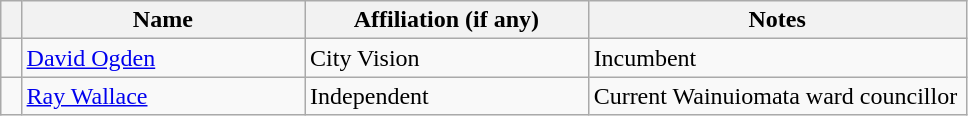<table class="wikitable" width="51%">
<tr>
<th width="1%"></th>
<th width="15%">Name</th>
<th width="15%">Affiliation (if any)</th>
<th width="20%">Notes</th>
</tr>
<tr>
<td></td>
<td><a href='#'>David Ogden</a></td>
<td>City Vision</td>
<td>Incumbent</td>
</tr>
<tr>
<td bgcolor=></td>
<td><a href='#'>Ray Wallace</a></td>
<td>Independent</td>
<td>Current Wainuiomata ward councillor</td>
</tr>
</table>
